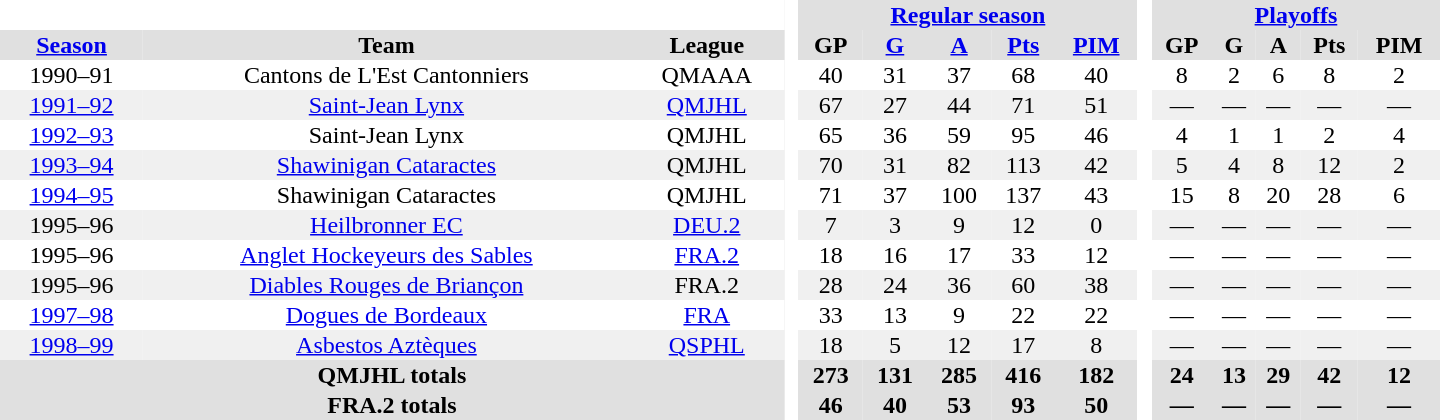<table border="0" cellpadding="1" cellspacing="0" style="text-align:center; width:60em">
<tr bgcolor="#e0e0e0">
<th colspan="3" bgcolor="#ffffff"> </th>
<th rowspan="99" bgcolor="#ffffff"> </th>
<th colspan="5"><a href='#'>Regular season</a></th>
<th rowspan="99" bgcolor="#ffffff"> </th>
<th colspan="5"><a href='#'>Playoffs</a></th>
</tr>
<tr bgcolor="#e0e0e0">
<th><a href='#'>Season</a></th>
<th>Team</th>
<th>League</th>
<th>GP</th>
<th><a href='#'>G</a></th>
<th><a href='#'>A</a></th>
<th><a href='#'>Pts</a></th>
<th><a href='#'>PIM</a></th>
<th>GP</th>
<th>G</th>
<th>A</th>
<th>Pts</th>
<th>PIM</th>
</tr>
<tr>
<td>1990–91</td>
<td>Cantons de L'Est Cantonniers</td>
<td>QMAAA</td>
<td>40</td>
<td>31</td>
<td>37</td>
<td>68</td>
<td>40</td>
<td>8</td>
<td>2</td>
<td>6</td>
<td>8</td>
<td>2</td>
</tr>
<tr bgcolor="#f0f0f0">
<td><a href='#'>1991–92</a></td>
<td><a href='#'>Saint-Jean Lynx</a></td>
<td><a href='#'>QMJHL</a></td>
<td>67</td>
<td>27</td>
<td>44</td>
<td>71</td>
<td>51</td>
<td>—</td>
<td>—</td>
<td>—</td>
<td>—</td>
<td>—</td>
</tr>
<tr>
<td><a href='#'>1992–93</a></td>
<td>Saint-Jean Lynx</td>
<td>QMJHL</td>
<td>65</td>
<td>36</td>
<td>59</td>
<td>95</td>
<td>46</td>
<td>4</td>
<td>1</td>
<td>1</td>
<td>2</td>
<td>4</td>
</tr>
<tr bgcolor="#f0f0f0">
<td><a href='#'>1993–94</a></td>
<td><a href='#'>Shawinigan Cataractes</a></td>
<td>QMJHL</td>
<td>70</td>
<td>31</td>
<td>82</td>
<td>113</td>
<td>42</td>
<td>5</td>
<td>4</td>
<td>8</td>
<td>12</td>
<td>2</td>
</tr>
<tr>
<td><a href='#'>1994–95</a></td>
<td>Shawinigan Cataractes</td>
<td>QMJHL</td>
<td>71</td>
<td>37</td>
<td>100</td>
<td>137</td>
<td>43</td>
<td>15</td>
<td>8</td>
<td>20</td>
<td>28</td>
<td>6</td>
</tr>
<tr bgcolor="#f0f0f0">
<td>1995–96</td>
<td><a href='#'>Heilbronner EC</a></td>
<td><a href='#'>DEU.2</a></td>
<td>7</td>
<td>3</td>
<td>9</td>
<td>12</td>
<td>0</td>
<td>—</td>
<td>—</td>
<td>—</td>
<td>—</td>
<td>—</td>
</tr>
<tr>
<td>1995–96</td>
<td><a href='#'>Anglet Hockeyeurs des Sables</a></td>
<td><a href='#'>FRA.2</a></td>
<td>18</td>
<td>16</td>
<td>17</td>
<td>33</td>
<td>12</td>
<td>—</td>
<td>—</td>
<td>—</td>
<td>—</td>
<td>—</td>
</tr>
<tr bgcolor="#f0f0f0">
<td>1995–96</td>
<td><a href='#'>Diables Rouges de Briançon</a></td>
<td>FRA.2</td>
<td>28</td>
<td>24</td>
<td>36</td>
<td>60</td>
<td>38</td>
<td>—</td>
<td>—</td>
<td>—</td>
<td>—</td>
<td>—</td>
</tr>
<tr>
<td><a href='#'>1997–98</a></td>
<td><a href='#'>Dogues de Bordeaux</a></td>
<td><a href='#'>FRA</a></td>
<td>33</td>
<td>13</td>
<td>9</td>
<td>22</td>
<td>22</td>
<td>—</td>
<td>—</td>
<td>—</td>
<td>—</td>
<td>—</td>
</tr>
<tr bgcolor="#f0f0f0">
<td><a href='#'>1998–99</a></td>
<td><a href='#'>Asbestos Aztèques</a></td>
<td><a href='#'>QSPHL</a></td>
<td>18</td>
<td>5</td>
<td>12</td>
<td>17</td>
<td>8</td>
<td>—</td>
<td>—</td>
<td>—</td>
<td>—</td>
<td>—</td>
</tr>
<tr bgcolor="#e0e0e0">
<th colspan="3">QMJHL totals</th>
<th>273</th>
<th>131</th>
<th>285</th>
<th>416</th>
<th>182</th>
<th>24</th>
<th>13</th>
<th>29</th>
<th>42</th>
<th>12</th>
</tr>
<tr bgcolor="#e0e0e0">
<th colspan="3">FRA.2 totals</th>
<th>46</th>
<th>40</th>
<th>53</th>
<th>93</th>
<th>50</th>
<th>—</th>
<th>—</th>
<th>—</th>
<th>—</th>
<th>—</th>
</tr>
</table>
